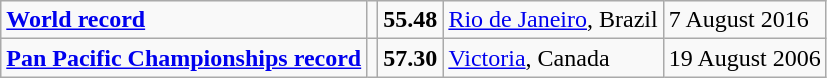<table class="wikitable">
<tr>
<td><strong><a href='#'>World record</a></strong></td>
<td></td>
<td><strong>55.48</strong></td>
<td><a href='#'>Rio de Janeiro</a>, Brazil</td>
<td>7 August 2016</td>
</tr>
<tr>
<td><strong><a href='#'>Pan Pacific Championships record</a></strong></td>
<td></td>
<td><strong>57.30</strong></td>
<td><a href='#'>Victoria</a>, Canada</td>
<td>19 August 2006</td>
</tr>
</table>
